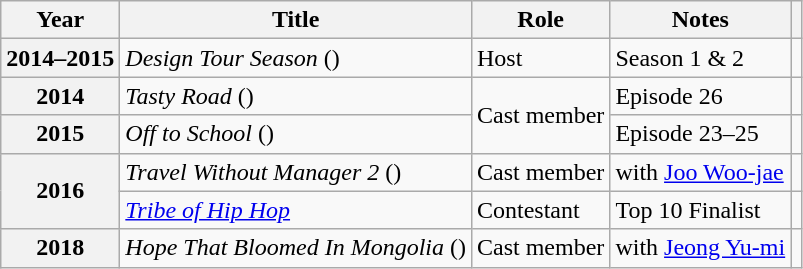<table class="wikitable plainrowheaders sortable">
<tr>
<th scope="col">Year</th>
<th scope="col">Title</th>
<th scope="col">Role</th>
<th scope="col">Notes</th>
<th scope="col" class="unsortable"></th>
</tr>
<tr>
<th scope="row">2014–2015</th>
<td><em>Design Tour Season</em> ()</td>
<td>Host</td>
<td>Season 1 & 2</td>
<td style="text-align:center"></td>
</tr>
<tr>
<th scope="row">2014</th>
<td><em>Tasty Road</em> ()</td>
<td rowspan="2">Cast member</td>
<td>Episode 26</td>
<td style="text-align:center"></td>
</tr>
<tr>
<th scope="row">2015</th>
<td><em>Off to School</em> ()</td>
<td>Episode 23–25</td>
<td style="text-align:center"></td>
</tr>
<tr>
<th scope="row" rowspan="2">2016</th>
<td><em>Travel Without Manager 2</em> ()</td>
<td>Cast member</td>
<td>with <a href='#'>Joo Woo-jae</a></td>
<td style="text-align:center"></td>
</tr>
<tr>
<td><em><a href='#'>Tribe of Hip Hop</a></em></td>
<td>Contestant</td>
<td>Top 10 Finalist</td>
<td style="text-align:center"></td>
</tr>
<tr>
<th scope="row">2018</th>
<td><em>Hope That Bloomed In Mongolia</em> ()</td>
<td>Cast member</td>
<td>with <a href='#'>Jeong Yu-mi</a></td>
<td style="text-align:center"></td>
</tr>
</table>
